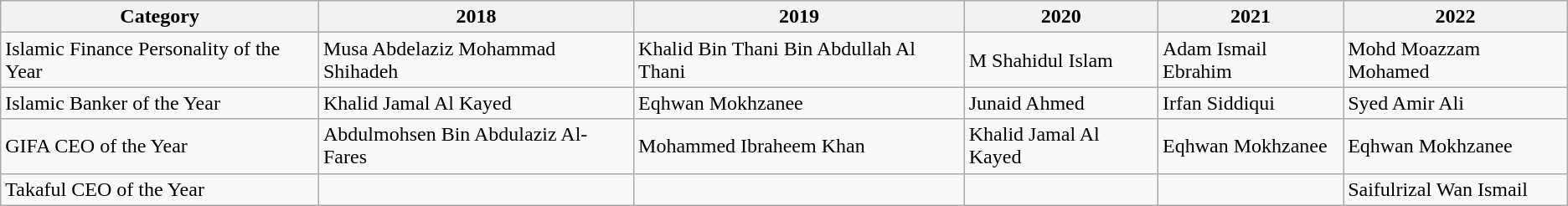<table class="wikitable">
<tr>
<th>Category</th>
<th>2018</th>
<th>2019</th>
<th>2020</th>
<th>2021</th>
<th>2022</th>
</tr>
<tr>
<td>Islamic Finance Personality of the Year</td>
<td>Musa Abdelaziz Mohammad Shihadeh</td>
<td>Khalid Bin Thani Bin Abdullah Al Thani</td>
<td>M Shahidul Islam</td>
<td>Adam Ismail Ebrahim</td>
<td>Mohd Moazzam Mohamed</td>
</tr>
<tr>
<td>Islamic Banker of the Year</td>
<td>Khalid Jamal Al Kayed</td>
<td>Eqhwan Mokhzanee</td>
<td>Junaid Ahmed</td>
<td>Irfan Siddiqui</td>
<td>Syed Amir Ali</td>
</tr>
<tr>
<td>GIFA CEO of the Year</td>
<td>Abdulmohsen Bin Abdulaziz Al-Fares</td>
<td>Mohammed Ibraheem Khan</td>
<td>Khalid Jamal Al Kayed</td>
<td>Eqhwan Mokhzanee</td>
<td>Eqhwan Mokhzanee</td>
</tr>
<tr>
<td>Takaful CEO of the Year</td>
<td></td>
<td></td>
<td></td>
<td></td>
<td>Saifulrizal Wan Ismail</td>
</tr>
</table>
